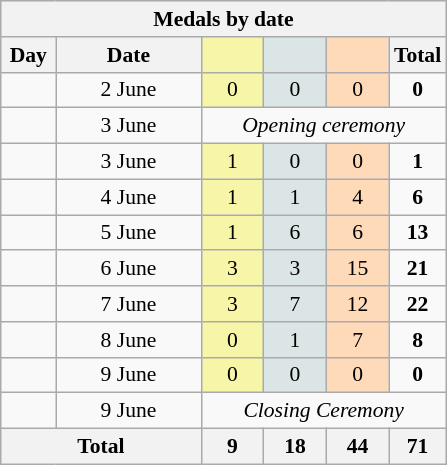<table class="wikitable" style="font-size:90%; text-align:center">
<tr style="background:#efefef;">
<th colspan="6"><strong>Medals by date</strong></th>
</tr>
<tr>
<th width="30"><strong>Day</strong></th>
<th width="90"><strong>Date</strong></th>
<th width="35" style="background:#F7F6A8;"></th>
<th width="35" style="background:#DCE5E5;"></th>
<th width="35" style="background:#FFDAB9;"></th>
<th width="30"><strong>Total</strong></th>
</tr>
<tr>
<td></td>
<td>2 June</td>
<td style="background:#F7F6A8;">0</td>
<td style="background:#DCE5E5;">0</td>
<td style="background:#FFDAB9;">0</td>
<td><strong>0</strong></td>
</tr>
<tr>
<td></td>
<td>3 June</td>
<td colspan="4" style="text-align:left center ;"> <em>Opening ceremony</em></td>
</tr>
<tr>
<td></td>
<td>3 June</td>
<td style="background:#F7F6A8;">1</td>
<td style="background:#DCE5E5;">0</td>
<td style="background:#FFDAB9;">0</td>
<td><strong>1</strong></td>
</tr>
<tr>
<td></td>
<td>4 June</td>
<td style="background:#F7F6A8;">1</td>
<td style="background:#DCE5E5;">1</td>
<td style="background:#FFDAB9;">4</td>
<td><strong>6</strong></td>
</tr>
<tr>
<td></td>
<td>5 June</td>
<td style="background:#F7F6A8;">1</td>
<td style="background:#DCE5E5;">6</td>
<td style="background:#FFDAB9;">6</td>
<td><strong>13</strong></td>
</tr>
<tr>
<td></td>
<td>6 June</td>
<td style="background:#F7F6A8;">3</td>
<td style="background:#DCE5E5;">3</td>
<td style="background:#FFDAB9;">15</td>
<td><strong>21</strong></td>
</tr>
<tr>
<td></td>
<td>7 June</td>
<td style="background:#F7F6A8;">3</td>
<td style="background:#DCE5E5;">7</td>
<td style="background:#FFDAB9;">12</td>
<td><strong>22</strong></td>
</tr>
<tr>
<td></td>
<td>8 June</td>
<td style="background:#F7F6A8;">0</td>
<td style="background:#DCE5E5;">1</td>
<td style="background:#FFDAB9;">7</td>
<td><strong>8</strong></td>
</tr>
<tr>
<td></td>
<td>9 June</td>
<td style="background:#F7F6A8;">0</td>
<td style="background:#DCE5E5;">0</td>
<td style="background:#FFDAB9;">0</td>
<td><strong>0</strong></td>
</tr>
<tr>
<td></td>
<td>9 June</td>
<td colspan="4" style="text-align:left center ;"> <em>Closing Ceremony</em></td>
</tr>
<tr>
<th colspan="2"><strong>Total</strong></th>
<th>9</th>
<th>18</th>
<th>44</th>
<th>71</th>
</tr>
</table>
